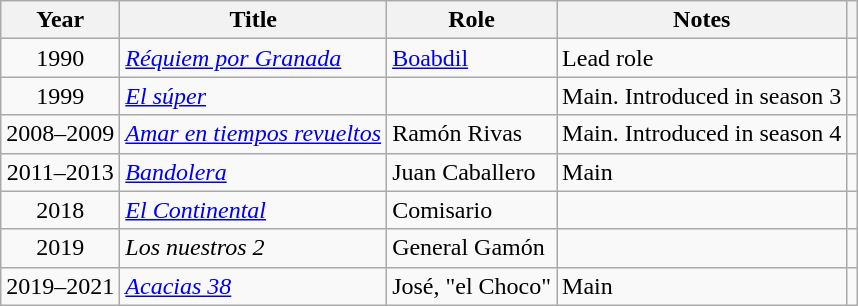<table class="wikitable sortable">
<tr>
<th>Year</th>
<th>Title</th>
<th>Role</th>
<th class="unsortable">Notes</th>
<th></th>
</tr>
<tr>
<td align = "center">1990</td>
<td><em><a href='#'>Réquiem por Granada</a></em></td>
<td><a href='#'>Boabdil</a></td>
<td>Lead role</td>
<td align = "center"></td>
</tr>
<tr>
<td align = "center">1999</td>
<td><em><a href='#'>El súper</a></em></td>
<td></td>
<td>Main. Introduced in season 3</td>
<td align = "center"></td>
</tr>
<tr>
<td align = "center">2008–2009</td>
<td><em><a href='#'>Amar en tiempos revueltos</a></em></td>
<td>Ramón Rivas</td>
<td>Main. Introduced in season 4</td>
<td align = "center"></td>
</tr>
<tr>
<td align = "center">2011–2013</td>
<td><em><a href='#'>Bandolera</a></em></td>
<td>Juan Caballero</td>
<td>Main</td>
<td align = "center"></td>
</tr>
<tr>
<td align = "center">2018</td>
<td><em><a href='#'>El Continental</a></em></td>
<td>Comisario</td>
<td></td>
<td align = "center"></td>
</tr>
<tr>
<td align = "center">2019</td>
<td><em>Los nuestros 2</em></td>
<td>General Gamón</td>
<td></td>
<td align = "center"></td>
</tr>
<tr>
<td align = "center">2019–2021</td>
<td><em><a href='#'>Acacias 38</a></em></td>
<td>José, "el Choco"</td>
<td>Main</td>
<td align = "center"></td>
</tr>
</table>
